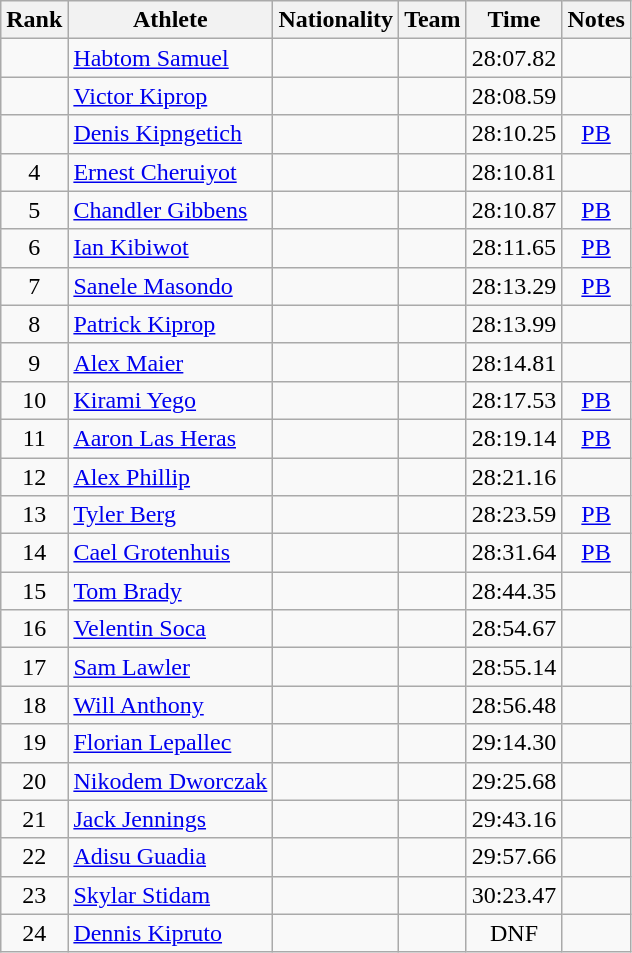<table class="wikitable sortable plainrowheaders" style="text-align:center">
<tr>
<th scope="col">Rank</th>
<th scope="col">Athlete</th>
<th scope="col">Nationality</th>
<th scope="col">Team</th>
<th scope="col">Time</th>
<th scope="col">Notes</th>
</tr>
<tr>
<td></td>
<td align=left><a href='#'>Habtom Samuel</a></td>
<td align=left></td>
<td></td>
<td>28:07.82</td>
<td></td>
</tr>
<tr>
<td></td>
<td align=left><a href='#'>Victor Kiprop</a></td>
<td align=left></td>
<td></td>
<td>28:08.59</td>
<td></td>
</tr>
<tr>
<td></td>
<td align=left><a href='#'>Denis Kipngetich</a></td>
<td align=left></td>
<td></td>
<td>28:10.25</td>
<td><a href='#'><abbr>PB</abbr></a></td>
</tr>
<tr>
<td>4</td>
<td align=left><a href='#'>Ernest Cheruiyot</a></td>
<td align=left></td>
<td></td>
<td>28:10.81</td>
<td></td>
</tr>
<tr>
<td>5</td>
<td align=left><a href='#'>Chandler Gibbens</a></td>
<td align=left></td>
<td></td>
<td>28:10.87</td>
<td><a href='#'><abbr>PB</abbr></a></td>
</tr>
<tr>
<td>6</td>
<td align=left><a href='#'>Ian Kibiwot</a></td>
<td align=left></td>
<td></td>
<td>28:11.65</td>
<td><a href='#'><abbr>PB</abbr></a></td>
</tr>
<tr>
<td>7</td>
<td align=left><a href='#'>Sanele Masondo</a></td>
<td align=left></td>
<td></td>
<td>28:13.29</td>
<td><a href='#'><abbr>PB</abbr></a></td>
</tr>
<tr>
<td>8</td>
<td align=left><a href='#'>Patrick Kiprop</a></td>
<td align=left></td>
<td></td>
<td>28:13.99</td>
<td></td>
</tr>
<tr>
<td>9</td>
<td align=left><a href='#'>Alex Maier</a></td>
<td align=left></td>
<td></td>
<td>28:14.81</td>
<td></td>
</tr>
<tr>
<td>10</td>
<td align=left><a href='#'>Kirami Yego</a></td>
<td align=left></td>
<td></td>
<td>28:17.53</td>
<td><a href='#'><abbr>PB</abbr></a></td>
</tr>
<tr>
<td>11</td>
<td align=left><a href='#'>Aaron Las Heras</a></td>
<td align=left></td>
<td></td>
<td>28:19.14</td>
<td><a href='#'><abbr>PB</abbr></a></td>
</tr>
<tr>
<td>12</td>
<td align=left><a href='#'>Alex Phillip</a></td>
<td align=left></td>
<td></td>
<td>28:21.16</td>
<td></td>
</tr>
<tr>
<td>13</td>
<td align=left><a href='#'>Tyler Berg</a></td>
<td align=left></td>
<td></td>
<td>28:23.59</td>
<td><a href='#'><abbr>PB</abbr></a></td>
</tr>
<tr>
<td>14</td>
<td align=left><a href='#'>Cael Grotenhuis</a></td>
<td align=left></td>
<td></td>
<td>28:31.64</td>
<td><a href='#'><abbr>PB</abbr></a></td>
</tr>
<tr>
<td>15</td>
<td align=left><a href='#'>Tom Brady</a></td>
<td align=left></td>
<td></td>
<td>28:44.35</td>
<td></td>
</tr>
<tr>
<td>16</td>
<td align=left><a href='#'>Velentin Soca</a></td>
<td align=left></td>
<td></td>
<td>28:54.67</td>
<td></td>
</tr>
<tr>
<td>17</td>
<td align=left><a href='#'>Sam Lawler</a></td>
<td align=left></td>
<td></td>
<td>28:55.14</td>
<td></td>
</tr>
<tr>
<td>18</td>
<td align=left><a href='#'>Will Anthony</a></td>
<td align=left></td>
<td></td>
<td>28:56.48</td>
<td></td>
</tr>
<tr>
<td>19</td>
<td align=left><a href='#'>Florian Lepallec</a></td>
<td align=left></td>
<td></td>
<td>29:14.30</td>
<td></td>
</tr>
<tr>
<td>20</td>
<td align=left><a href='#'>Nikodem Dworczak</a></td>
<td align=left></td>
<td></td>
<td>29:25.68</td>
<td></td>
</tr>
<tr>
<td>21</td>
<td align=left><a href='#'>Jack Jennings</a></td>
<td align=left></td>
<td></td>
<td>29:43.16</td>
<td></td>
</tr>
<tr>
<td>22</td>
<td align=left><a href='#'>Adisu Guadia</a></td>
<td align=left></td>
<td></td>
<td>29:57.66</td>
<td></td>
</tr>
<tr>
<td>23</td>
<td align=left><a href='#'>Skylar Stidam</a></td>
<td align=left></td>
<td></td>
<td>30:23.47</td>
<td></td>
</tr>
<tr>
<td>24</td>
<td align=left><a href='#'>Dennis Kipruto</a></td>
<td align=left></td>
<td></td>
<td>DNF</td>
<td></td>
</tr>
</table>
